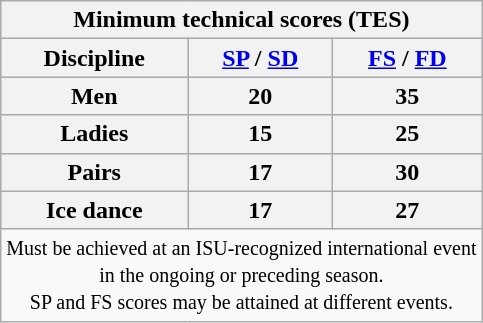<table class="wikitable">
<tr>
<th colspan=3 align=center>Minimum technical scores (TES)</th>
</tr>
<tr bgcolor=b0c4de align=center>
<th>Discipline</th>
<th><a href='#'>SP</a> / <a href='#'>SD</a></th>
<th><a href='#'>FS</a> / <a href='#'>FD</a></th>
</tr>
<tr>
<th>Men</th>
<th>20</th>
<th>35</th>
</tr>
<tr>
<th>Ladies</th>
<th>15</th>
<th>25</th>
</tr>
<tr>
<th>Pairs</th>
<th>17</th>
<th>30</th>
</tr>
<tr>
<th>Ice dance</th>
<th>17</th>
<th>27</th>
</tr>
<tr>
<td colspan=3 align=center><small> Must be achieved at an ISU-recognized international event <br> in the ongoing or preceding season. <br> SP and FS scores may be attained at different events. </small></td>
</tr>
</table>
